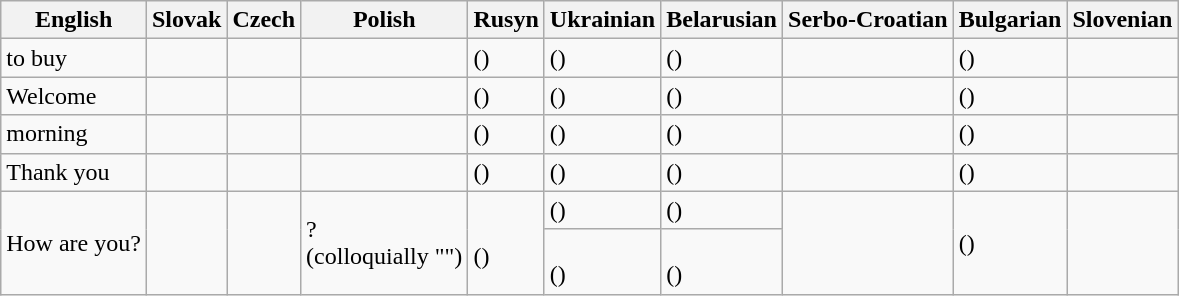<table class="wikitable">
<tr>
<th>English</th>
<th>Slovak</th>
<th>Czech</th>
<th>Polish</th>
<th>Rusyn</th>
<th>Ukrainian</th>
<th>Belarusian</th>
<th>Serbo-Croatian</th>
<th>Bulgarian</th>
<th>Slovenian</th>
</tr>
<tr>
<td>to buy</td>
<td></td>
<td></td>
<td></td>
<td> ()</td>
<td> ()</td>
<td> ()</td>
<td></td>
<td> ()</td>
<td></td>
</tr>
<tr>
<td>Welcome</td>
<td></td>
<td></td>
<td></td>
<td> ()</td>
<td> ()</td>
<td> ()</td>
<td></td>
<td> ()</td>
<td></td>
</tr>
<tr>
<td>morning</td>
<td></td>
<td></td>
<td></td>
<td> ()</td>
<td> ()</td>
<td> ()</td>
<td></td>
<td> ()</td>
<td></td>
</tr>
<tr>
<td>Thank you</td>
<td></td>
<td></td>
<td></td>
<td> ()</td>
<td> ()</td>
<td> ()</td>
<td></td>
<td> ()</td>
<td></td>
</tr>
<tr>
<td rowspan=2>How are you?</td>
<td rowspan=2></td>
<td rowspan=2></td>
<td rowspan=2>?<br>(colloquially "")</td>
<td rowspan=2><br>()</td>
<td> ()</td>
<td> ()</td>
<td rowspan=2></td>
<td rowspan=2> ()</td>
<td rowspan=2></td>
</tr>
<tr>
<td><br>()</td>
<td><br>()</td>
</tr>
</table>
